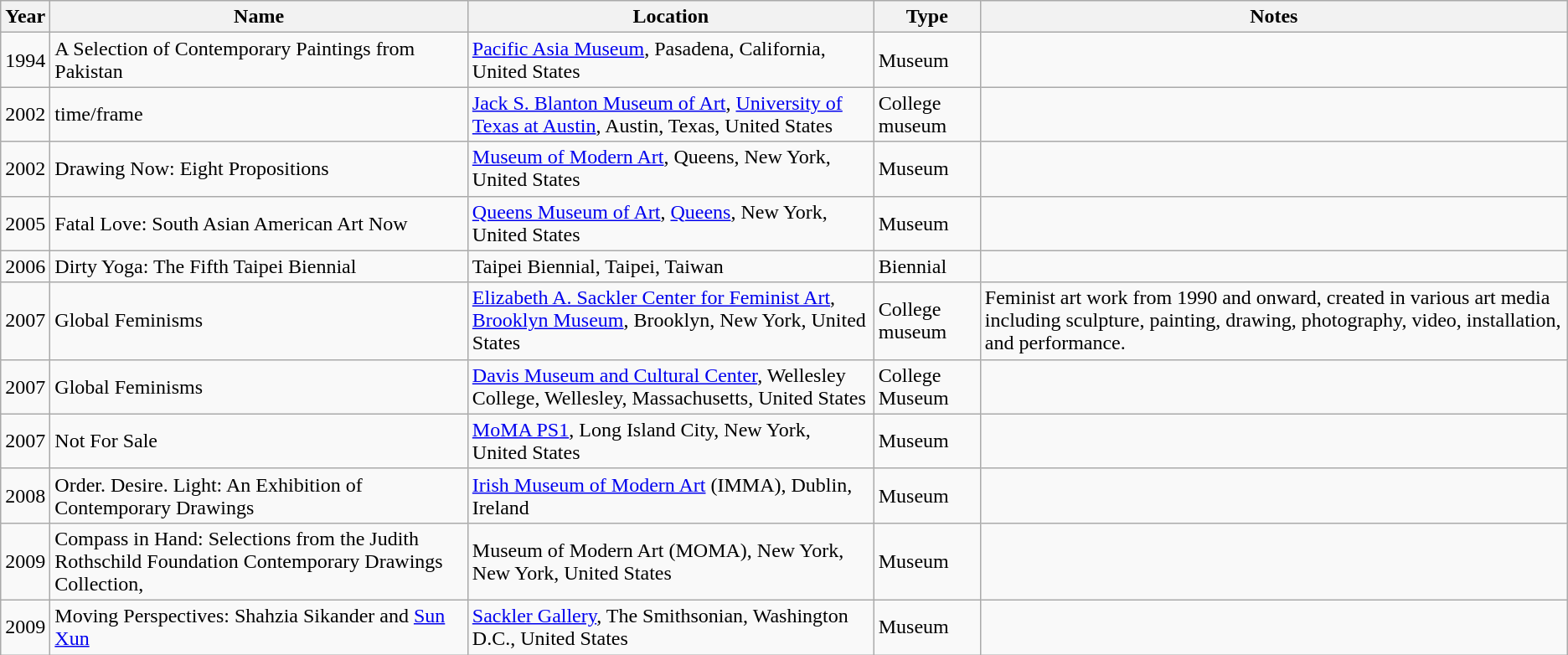<table class="wikitable sortable">
<tr>
<th>Year</th>
<th>Name</th>
<th>Location</th>
<th>Type</th>
<th>Notes</th>
</tr>
<tr>
<td>1994</td>
<td>A Selection of Contemporary Paintings from Pakistan</td>
<td><a href='#'>Pacific Asia Museum</a>, Pasadena, California, United States</td>
<td>Museum</td>
<td></td>
</tr>
<tr>
<td>2002</td>
<td>time/frame</td>
<td><a href='#'>Jack S. Blanton Museum of Art</a>, <a href='#'>University of Texas at Austin</a>, Austin, Texas, United States</td>
<td>College museum</td>
<td></td>
</tr>
<tr>
<td>2002</td>
<td>Drawing Now: Eight Propositions</td>
<td><a href='#'>Museum of Modern Art</a>, Queens, New York, United States</td>
<td>Museum</td>
<td></td>
</tr>
<tr>
<td>2005</td>
<td>Fatal Love: South Asian American Art Now</td>
<td><a href='#'>Queens Museum of Art</a>, <a href='#'>Queens</a>, New York, United States</td>
<td>Museum</td>
<td></td>
</tr>
<tr>
<td>2006</td>
<td>Dirty Yoga: The Fifth Taipei Biennial</td>
<td>Taipei Biennial, Taipei, Taiwan</td>
<td>Biennial</td>
<td></td>
</tr>
<tr>
<td>2007</td>
<td>Global Feminisms</td>
<td><a href='#'>Elizabeth A. Sackler Center for Feminist Art</a>, <a href='#'>Brooklyn Museum</a>, Brooklyn, New York, United States</td>
<td>College museum</td>
<td>Feminist art work from 1990 and onward, created in various art media including sculpture, painting, drawing, photography, video, installation, and performance.</td>
</tr>
<tr>
<td>2007</td>
<td>Global Feminisms</td>
<td><a href='#'>Davis Museum and Cultural Center</a>, Wellesley College, Wellesley, Massachusetts, United States</td>
<td>College Museum</td>
<td></td>
</tr>
<tr>
<td>2007</td>
<td>Not For Sale</td>
<td><a href='#'>MoMA PS1</a>, Long Island City, New York, United States</td>
<td>Museum</td>
<td></td>
</tr>
<tr>
<td>2008</td>
<td>Order. Desire. Light: An Exhibition of Contemporary Drawings</td>
<td><a href='#'>Irish Museum of Modern Art</a> (IMMA), Dublin, Ireland</td>
<td>Museum</td>
<td></td>
</tr>
<tr>
<td>2009</td>
<td>Compass in Hand: Selections from the Judith Rothschild Foundation Contemporary Drawings Collection,</td>
<td>Museum of Modern Art (MOMA), New York, New York, United States</td>
<td>Museum</td>
<td></td>
</tr>
<tr>
<td>2009</td>
<td>Moving Perspectives: Shahzia Sikander and <a href='#'>Sun Xun</a></td>
<td><a href='#'>Sackler Gallery</a>, The Smithsonian, Washington D.C., United States</td>
<td>Museum</td>
<td><em></em></td>
</tr>
</table>
